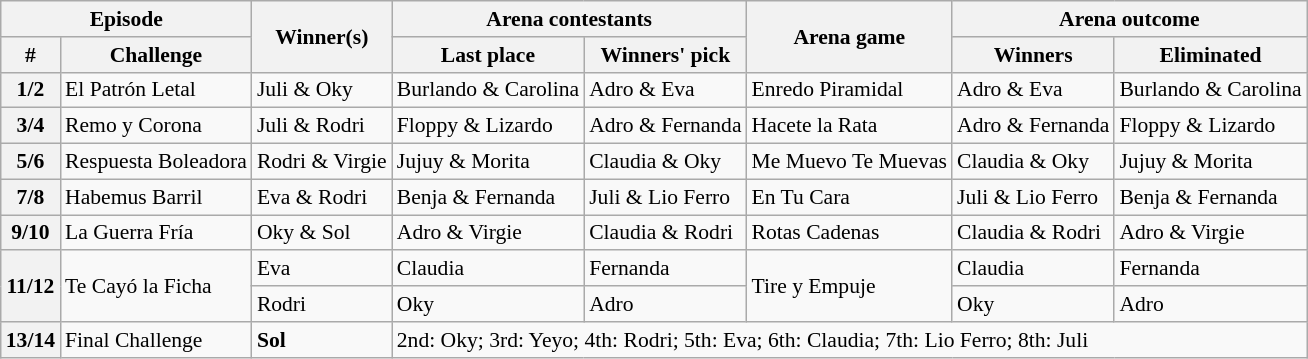<table class="wikitable" style="font-size:90%; white-space:nowrap">
<tr>
<th colspan=2>Episode</th>
<th rowspan="2">Winner(s)</th>
<th colspan="2">Arena contestants</th>
<th rowspan=2>Arena game</th>
<th colspan="2">Arena outcome</th>
</tr>
<tr>
<th>#</th>
<th>Challenge</th>
<th>Last place</th>
<th>Winners' pick</th>
<th>Winners</th>
<th>Eliminated</th>
</tr>
<tr>
<th>1/2</th>
<td>El Patrón Letal</td>
<td>Juli & Oky</td>
<td>Burlando & Carolina</td>
<td>Adro & Eva</td>
<td>Enredo Piramidal</td>
<td>Adro & Eva</td>
<td>Burlando & Carolina</td>
</tr>
<tr>
<th>3/4</th>
<td>Remo y Corona</td>
<td>Juli & Rodri</td>
<td>Floppy & Lizardo</td>
<td>Adro & Fernanda</td>
<td>Hacete la Rata</td>
<td>Adro & Fernanda</td>
<td>Floppy & Lizardo</td>
</tr>
<tr>
<th>5/6</th>
<td>Respuesta Boleadora</td>
<td>Rodri & Virgie</td>
<td>Jujuy & Morita</td>
<td>Claudia & Oky</td>
<td>Me Muevo Te Muevas</td>
<td>Claudia & Oky</td>
<td>Jujuy & Morita</td>
</tr>
<tr>
<th>7/8</th>
<td>Habemus Barril</td>
<td>Eva & Rodri</td>
<td>Benja & Fernanda</td>
<td>Juli & Lio Ferro</td>
<td>En Tu Cara</td>
<td>Juli & Lio Ferro</td>
<td>Benja & Fernanda</td>
</tr>
<tr>
<th>9/10</th>
<td>La Guerra Fría</td>
<td>Oky & Sol</td>
<td>Adro & Virgie</td>
<td>Claudia & Rodri</td>
<td>Rotas Cadenas</td>
<td>Claudia & Rodri</td>
<td>Adro & Virgie</td>
</tr>
<tr>
<th rowspan=2>11/12</th>
<td rowspan=2>Te Cayó la Ficha</td>
<td>Eva</td>
<td>Claudia</td>
<td>Fernanda</td>
<td rowspan=2>Tire y Empuje</td>
<td>Claudia</td>
<td>Fernanda</td>
</tr>
<tr>
<td>Rodri</td>
<td>Oky</td>
<td>Adro</td>
<td>Oky</td>
<td>Adro</td>
</tr>
<tr>
<th>13/14</th>
<td>Final Challenge</td>
<td><strong>Sol</strong></td>
<td colspan="8">2nd: Oky; 3rd: Yeyo; 4th: Rodri; 5th: Eva; 6th: Claudia; 7th: Lio Ferro; 8th: Juli</td>
</tr>
</table>
